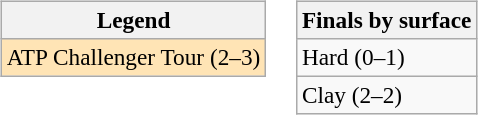<table>
<tr valign=top>
<td><br><table class="wikitable" style=font-size:97%>
<tr>
<th>Legend</th>
</tr>
<tr style="background:moccasin;">
<td>ATP Challenger Tour (2–3)</td>
</tr>
</table>
</td>
<td><br><table class="wikitable" style=font-size:97%>
<tr>
<th>Finals by surface</th>
</tr>
<tr>
<td>Hard (0–1)</td>
</tr>
<tr>
<td>Clay (2–2)</td>
</tr>
</table>
</td>
</tr>
</table>
